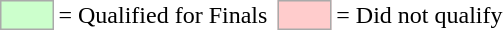<table>
<tr>
<td style="background-color:#ccffcc; border:0.7px solid #aaaaaa; width:2em;"></td>
<td>= Qualified for Finals</td>
<td></td>
<td style="background-color:#ffcccc; border:1px solid #aaaaaa; width:2em;"></td>
<td>= Did not qualify</td>
</tr>
</table>
